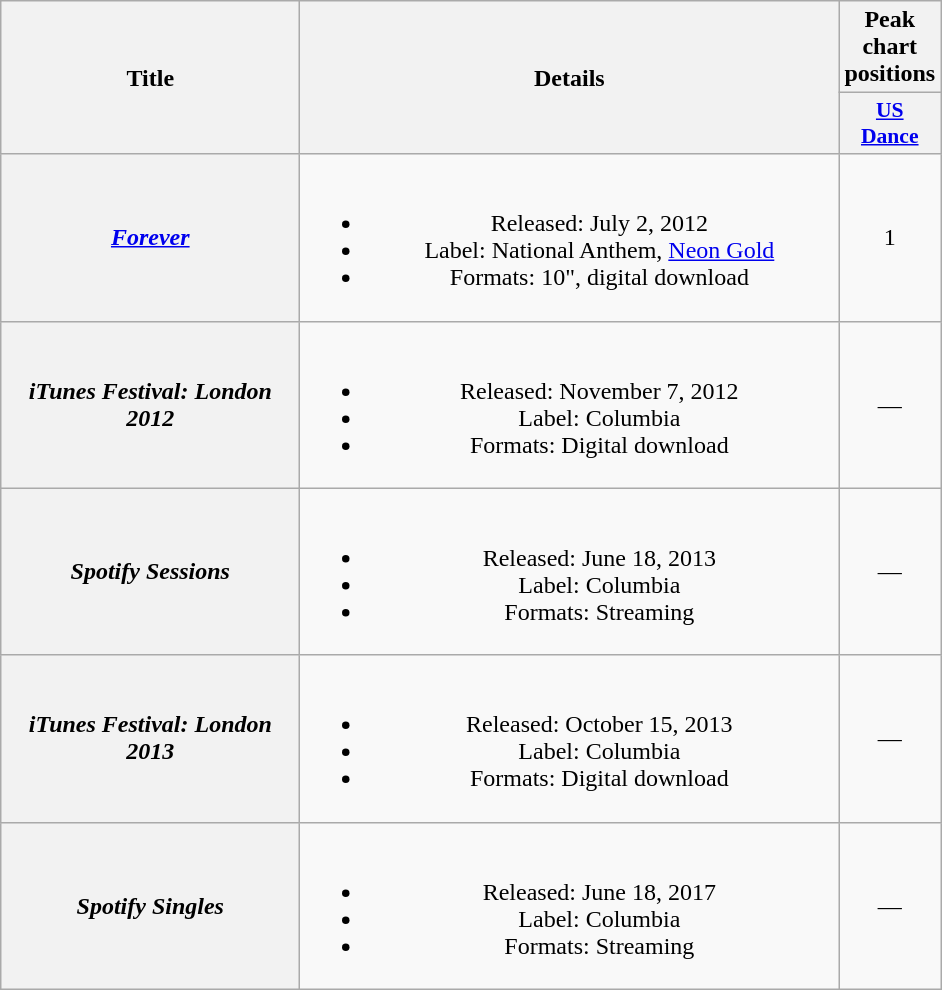<table class="wikitable plainrowheaders" style="text-align:center;">
<tr>
<th scope="col" rowspan="2" style="width:12em;">Title</th>
<th scope="col" rowspan="2" style="width:22em;">Details</th>
<th scope="col" colspan="1">Peak chart positions</th>
</tr>
<tr>
<th scope="col" style="width:3em;font-size:90%;"><a href='#'>US<br>Dance</a><br></th>
</tr>
<tr>
<th scope="row"><em><a href='#'>Forever</a></em></th>
<td><br><ul><li>Released: July 2, 2012</li><li>Label: National Anthem, <a href='#'>Neon Gold</a></li><li>Formats: 10", digital download</li></ul></td>
<td>1</td>
</tr>
<tr>
<th scope="row"><em>iTunes Festival: London 2012</em></th>
<td><br><ul><li>Released: November 7, 2012</li><li>Label: Columbia</li><li>Formats: Digital download</li></ul></td>
<td>—</td>
</tr>
<tr>
<th scope="row"><em>Spotify Sessions</em></th>
<td><br><ul><li>Released: June 18, 2013</li><li>Label: Columbia</li><li>Formats: Streaming</li></ul></td>
<td>—</td>
</tr>
<tr>
<th scope="row"><em>iTunes Festival: London 2013</em></th>
<td><br><ul><li>Released: October 15, 2013</li><li>Label: Columbia</li><li>Formats: Digital download</li></ul></td>
<td>—</td>
</tr>
<tr>
<th scope="row"><em>Spotify Singles</em></th>
<td><br><ul><li>Released: June 18, 2017</li><li>Label: Columbia</li><li>Formats: Streaming</li></ul></td>
<td>—</td>
</tr>
</table>
